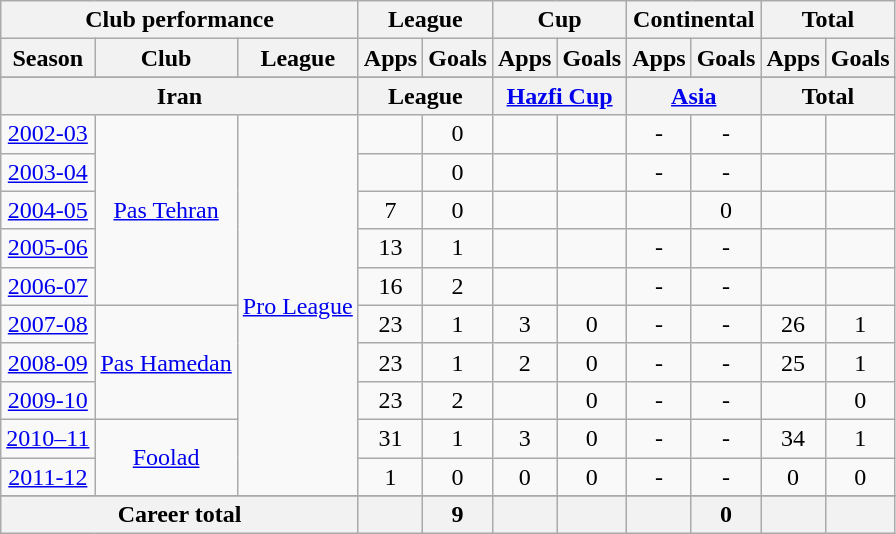<table class="wikitable" style="text-align:center">
<tr>
<th colspan=3>Club performance</th>
<th colspan=2>League</th>
<th colspan=2>Cup</th>
<th colspan=2>Continental</th>
<th colspan=2>Total</th>
</tr>
<tr>
<th>Season</th>
<th>Club</th>
<th>League</th>
<th>Apps</th>
<th>Goals</th>
<th>Apps</th>
<th>Goals</th>
<th>Apps</th>
<th>Goals</th>
<th>Apps</th>
<th>Goals</th>
</tr>
<tr>
</tr>
<tr>
<th colspan=3>Iran</th>
<th colspan=2>League</th>
<th colspan=2><a href='#'>Hazfi Cup</a></th>
<th colspan=2><a href='#'>Asia</a></th>
<th colspan=2>Total</th>
</tr>
<tr>
<td><a href='#'>2002-03</a></td>
<td rowspan="5"><a href='#'>Pas Tehran</a></td>
<td rowspan="10"><a href='#'>Pro League</a></td>
<td></td>
<td>0</td>
<td></td>
<td></td>
<td>-</td>
<td>-</td>
<td></td>
<td></td>
</tr>
<tr>
<td><a href='#'>2003-04</a></td>
<td></td>
<td>0</td>
<td></td>
<td></td>
<td>-</td>
<td>-</td>
<td></td>
<td></td>
</tr>
<tr>
<td><a href='#'>2004-05</a></td>
<td>7</td>
<td>0</td>
<td></td>
<td></td>
<td></td>
<td>0</td>
<td></td>
<td></td>
</tr>
<tr>
<td><a href='#'>2005-06</a></td>
<td>13</td>
<td>1</td>
<td></td>
<td></td>
<td>-</td>
<td>-</td>
<td></td>
<td></td>
</tr>
<tr>
<td><a href='#'>2006-07</a></td>
<td>16</td>
<td>2</td>
<td></td>
<td></td>
<td>-</td>
<td>-</td>
<td></td>
<td></td>
</tr>
<tr>
<td><a href='#'>2007-08</a></td>
<td rowspan="3"><a href='#'>Pas Hamedan</a></td>
<td>23</td>
<td>1</td>
<td>3</td>
<td>0</td>
<td>-</td>
<td>-</td>
<td>26</td>
<td>1</td>
</tr>
<tr>
<td><a href='#'>2008-09</a></td>
<td>23</td>
<td>1</td>
<td>2</td>
<td>0</td>
<td>-</td>
<td>-</td>
<td>25</td>
<td>1</td>
</tr>
<tr>
<td><a href='#'>2009-10</a></td>
<td>23</td>
<td>2</td>
<td></td>
<td>0</td>
<td>-</td>
<td>-</td>
<td></td>
<td>0</td>
</tr>
<tr>
<td><a href='#'>2010–11</a></td>
<td rowspan="2"><a href='#'>Foolad</a></td>
<td>31</td>
<td>1</td>
<td>3</td>
<td>0</td>
<td>-</td>
<td>-</td>
<td>34</td>
<td>1</td>
</tr>
<tr>
<td><a href='#'>2011-12</a></td>
<td>1</td>
<td>0</td>
<td>0</td>
<td>0</td>
<td>-</td>
<td>-</td>
<td>0</td>
<td>0</td>
</tr>
<tr>
</tr>
<tr>
<th colspan=3>Career total</th>
<th></th>
<th>9</th>
<th></th>
<th></th>
<th></th>
<th>0</th>
<th></th>
<th></th>
</tr>
</table>
